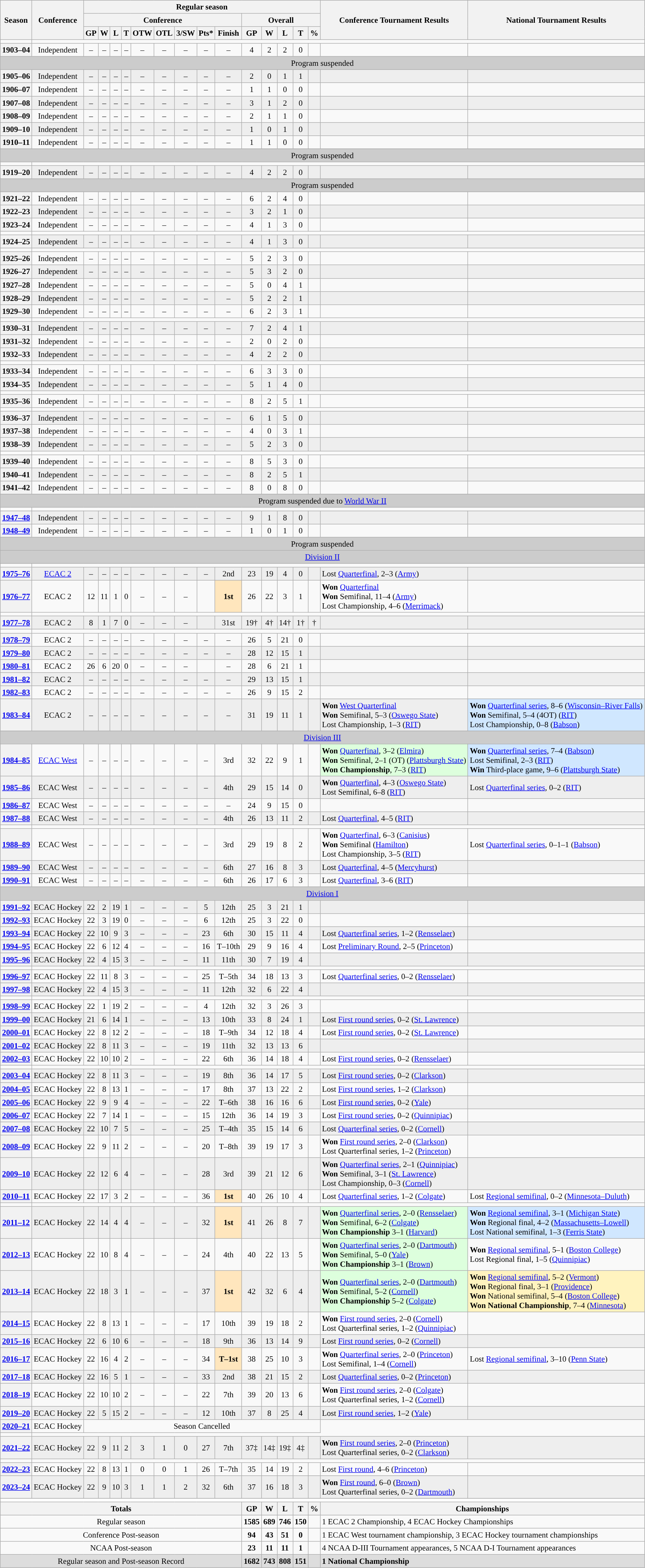<table class="wikitable" style="text-align: center; font-size: 95%">
<tr>
<th rowspan="3">Season</th>
<th rowspan="3">Conference</th>
<th colspan="14">Regular season</th>
<th rowspan="3">Conference Tournament Results</th>
<th rowspan="3">National Tournament Results</th>
</tr>
<tr>
<th colspan="9">Conference</th>
<th colspan="5">Overall</th>
</tr>
<tr>
<th>GP</th>
<th>W</th>
<th>L</th>
<th>T</th>
<th>OTW</th>
<th>OTL</th>
<th>3/SW</th>
<th>Pts*</th>
<th>Finish</th>
<th>GP</th>
<th>W</th>
<th>L</th>
<th>T</th>
<th>%</th>
</tr>
<tr>
<td> </td>
</tr>
<tr>
<th>1903–04</th>
<td>Independent</td>
<td>–</td>
<td>–</td>
<td>–</td>
<td>–</td>
<td>–</td>
<td>–</td>
<td>–</td>
<td>–</td>
<td>–</td>
<td>4</td>
<td>2</td>
<td>2</td>
<td>0</td>
<td></td>
<td align="left"></td>
<td align="left"></td>
</tr>
<tr>
<td style="background:#cccccc;" colspan="18">Program suspended</td>
</tr>
<tr bgcolor=eeeeee>
<th>1905–06</th>
<td>Independent</td>
<td>–</td>
<td>–</td>
<td>–</td>
<td>–</td>
<td>–</td>
<td>–</td>
<td>–</td>
<td>–</td>
<td>–</td>
<td>2</td>
<td>0</td>
<td>1</td>
<td>1</td>
<td></td>
<td align="left"></td>
<td align="left"></td>
</tr>
<tr>
<th>1906–07</th>
<td>Independent</td>
<td>–</td>
<td>–</td>
<td>–</td>
<td>–</td>
<td>–</td>
<td>–</td>
<td>–</td>
<td>–</td>
<td>–</td>
<td>1</td>
<td>1</td>
<td>0</td>
<td>0</td>
<td></td>
<td align="left"></td>
<td align="left"></td>
</tr>
<tr bgcolor=eeeeee>
<th>1907–08</th>
<td>Independent</td>
<td>–</td>
<td>–</td>
<td>–</td>
<td>–</td>
<td>–</td>
<td>–</td>
<td>–</td>
<td>–</td>
<td>–</td>
<td>3</td>
<td>1</td>
<td>2</td>
<td>0</td>
<td></td>
<td align="left"></td>
<td align="left"></td>
</tr>
<tr>
<th>1908–09</th>
<td>Independent</td>
<td>–</td>
<td>–</td>
<td>–</td>
<td>–</td>
<td>–</td>
<td>–</td>
<td>–</td>
<td>–</td>
<td>–</td>
<td>2</td>
<td>1</td>
<td>1</td>
<td>0</td>
<td></td>
<td align="left"></td>
<td align="left"></td>
</tr>
<tr bgcolor=eeeeee>
<th>1909–10</th>
<td>Independent</td>
<td>–</td>
<td>–</td>
<td>–</td>
<td>–</td>
<td>–</td>
<td>–</td>
<td>–</td>
<td>–</td>
<td>–</td>
<td>1</td>
<td>0</td>
<td>1</td>
<td>0</td>
<td></td>
<td align="left"></td>
<td align="left"></td>
</tr>
<tr>
<th>1910–11</th>
<td>Independent</td>
<td>–</td>
<td>–</td>
<td>–</td>
<td>–</td>
<td>–</td>
<td>–</td>
<td>–</td>
<td>–</td>
<td>–</td>
<td>1</td>
<td>1</td>
<td>0</td>
<td>0</td>
<td></td>
<td align="left"></td>
<td align="left"></td>
</tr>
<tr>
<td style="background:#cccccc;" colspan="18">Program suspended</td>
</tr>
<tr>
<td><a href='#'></a> </td>
</tr>
<tr bgcolor=eeeeee>
<th>1919–20</th>
<td>Independent</td>
<td>–</td>
<td>–</td>
<td>–</td>
<td>–</td>
<td>–</td>
<td>–</td>
<td>–</td>
<td>–</td>
<td>–</td>
<td>4</td>
<td>2</td>
<td>2</td>
<td>0</td>
<td></td>
<td align="left"></td>
<td align="left"></td>
</tr>
<tr>
<td style="background:#cccccc;" colspan="18">Program suspended</td>
</tr>
<tr>
<th>1921–22</th>
<td>Independent</td>
<td>–</td>
<td>–</td>
<td>–</td>
<td>–</td>
<td>–</td>
<td>–</td>
<td>–</td>
<td>–</td>
<td>–</td>
<td>6</td>
<td>2</td>
<td>4</td>
<td>0</td>
<td></td>
<td align="left"></td>
<td align="left"></td>
</tr>
<tr bgcolor=eeeeee>
<th>1922–23</th>
<td>Independent</td>
<td>–</td>
<td>–</td>
<td>–</td>
<td>–</td>
<td>–</td>
<td>–</td>
<td>–</td>
<td>–</td>
<td>–</td>
<td>3</td>
<td>2</td>
<td>1</td>
<td>0</td>
<td></td>
<td align="left"></td>
<td align="left"></td>
</tr>
<tr>
<th>1923–24</th>
<td>Independent</td>
<td>–</td>
<td>–</td>
<td>–</td>
<td>–</td>
<td>–</td>
<td>–</td>
<td>–</td>
<td>–</td>
<td>–</td>
<td>4</td>
<td>1</td>
<td>3</td>
<td>0</td>
<td></td>
<td align="left"></td>
<td align="left"></td>
</tr>
<tr>
<td><a href='#'></a> </td>
</tr>
<tr bgcolor=eeeeee>
<th>1924–25</th>
<td>Independent</td>
<td>–</td>
<td>–</td>
<td>–</td>
<td>–</td>
<td>–</td>
<td>–</td>
<td>–</td>
<td>–</td>
<td>–</td>
<td>4</td>
<td>1</td>
<td>3</td>
<td>0</td>
<td></td>
<td align="left"></td>
<td align="left"></td>
</tr>
<tr>
<td><a href='#'></a> </td>
</tr>
<tr>
<th>1925–26</th>
<td>Independent</td>
<td>–</td>
<td>–</td>
<td>–</td>
<td>–</td>
<td>–</td>
<td>–</td>
<td>–</td>
<td>–</td>
<td>–</td>
<td>5</td>
<td>2</td>
<td>3</td>
<td>0</td>
<td></td>
<td align="left"></td>
<td align="left"></td>
</tr>
<tr bgcolor=eeeeee>
<th>1926–27</th>
<td>Independent</td>
<td>–</td>
<td>–</td>
<td>–</td>
<td>–</td>
<td>–</td>
<td>–</td>
<td>–</td>
<td>–</td>
<td>–</td>
<td>5</td>
<td>3</td>
<td>2</td>
<td>0</td>
<td></td>
<td align="left"></td>
<td align="left"></td>
</tr>
<tr>
<th>1927–28</th>
<td>Independent</td>
<td>–</td>
<td>–</td>
<td>–</td>
<td>–</td>
<td>–</td>
<td>–</td>
<td>–</td>
<td>–</td>
<td>–</td>
<td>5</td>
<td>0</td>
<td>4</td>
<td>1</td>
<td></td>
<td align="left"></td>
<td align="left"></td>
</tr>
<tr bgcolor=eeeeee>
<th>1928–29</th>
<td>Independent</td>
<td>–</td>
<td>–</td>
<td>–</td>
<td>–</td>
<td>–</td>
<td>–</td>
<td>–</td>
<td>–</td>
<td>–</td>
<td>5</td>
<td>2</td>
<td>2</td>
<td>1</td>
<td></td>
<td align="left"></td>
<td align="left"></td>
</tr>
<tr>
<th>1929–30</th>
<td>Independent</td>
<td>–</td>
<td>–</td>
<td>–</td>
<td>–</td>
<td>–</td>
<td>–</td>
<td>–</td>
<td>–</td>
<td>–</td>
<td>6</td>
<td>2</td>
<td>3</td>
<td>1</td>
<td></td>
<td align="left"></td>
<td align="left"></td>
</tr>
<tr>
<td><a href='#'></a> </td>
</tr>
<tr bgcolor=eeeeee>
<th>1930–31</th>
<td>Independent</td>
<td>–</td>
<td>–</td>
<td>–</td>
<td>–</td>
<td>–</td>
<td>–</td>
<td>–</td>
<td>–</td>
<td>–</td>
<td>7</td>
<td>2</td>
<td>4</td>
<td>1</td>
<td></td>
<td align="left"></td>
<td align="left"></td>
</tr>
<tr>
<th>1931–32</th>
<td>Independent</td>
<td>–</td>
<td>–</td>
<td>–</td>
<td>–</td>
<td>–</td>
<td>–</td>
<td>–</td>
<td>–</td>
<td>–</td>
<td>2</td>
<td>0</td>
<td>2</td>
<td>0</td>
<td></td>
<td align="left"></td>
<td align="left"></td>
</tr>
<tr bgcolor=eeeeee>
<th>1932–33</th>
<td>Independent</td>
<td>–</td>
<td>–</td>
<td>–</td>
<td>–</td>
<td>–</td>
<td>–</td>
<td>–</td>
<td>–</td>
<td>–</td>
<td>4</td>
<td>2</td>
<td>2</td>
<td>0</td>
<td></td>
<td align="left"></td>
<td align="left"></td>
</tr>
<tr>
<td><a href='#'></a> </td>
</tr>
<tr>
<th>1933–34</th>
<td>Independent</td>
<td>–</td>
<td>–</td>
<td>–</td>
<td>–</td>
<td>–</td>
<td>–</td>
<td>–</td>
<td>–</td>
<td>–</td>
<td>6</td>
<td>3</td>
<td>3</td>
<td>0</td>
<td></td>
<td align="left"></td>
<td align="left"></td>
</tr>
<tr bgcolor=eeeeee>
<th>1934–35</th>
<td>Independent</td>
<td>–</td>
<td>–</td>
<td>–</td>
<td>–</td>
<td>–</td>
<td>–</td>
<td>–</td>
<td>–</td>
<td>–</td>
<td>5</td>
<td>1</td>
<td>4</td>
<td>0</td>
<td></td>
<td align="left"></td>
<td align="left"></td>
</tr>
<tr>
<td><a href='#'></a> </td>
</tr>
<tr>
<th>1935–36</th>
<td>Independent</td>
<td>–</td>
<td>–</td>
<td>–</td>
<td>–</td>
<td>–</td>
<td>–</td>
<td>–</td>
<td>–</td>
<td>–</td>
<td>8</td>
<td>2</td>
<td>5</td>
<td>1</td>
<td></td>
<td align="left"></td>
<td align="left"></td>
</tr>
<tr>
<td><a href='#'></a> </td>
</tr>
<tr bgcolor=eeeeee>
<th>1936–37</th>
<td>Independent</td>
<td>–</td>
<td>–</td>
<td>–</td>
<td>–</td>
<td>–</td>
<td>–</td>
<td>–</td>
<td>–</td>
<td>–</td>
<td>6</td>
<td>1</td>
<td>5</td>
<td>0</td>
<td></td>
<td align="left"></td>
<td align="left"></td>
</tr>
<tr>
<th>1937–38</th>
<td>Independent</td>
<td>–</td>
<td>–</td>
<td>–</td>
<td>–</td>
<td>–</td>
<td>–</td>
<td>–</td>
<td>–</td>
<td>–</td>
<td>4</td>
<td>0</td>
<td>3</td>
<td>1</td>
<td></td>
<td align="left"></td>
<td align="left"></td>
</tr>
<tr bgcolor=eeeeee>
<th>1938–39</th>
<td>Independent</td>
<td>–</td>
<td>–</td>
<td>–</td>
<td>–</td>
<td>–</td>
<td>–</td>
<td>–</td>
<td>–</td>
<td>–</td>
<td>5</td>
<td>2</td>
<td>3</td>
<td>0</td>
<td></td>
<td align="left"></td>
<td align="left"></td>
</tr>
<tr>
<td><a href='#'></a> </td>
</tr>
<tr>
<th>1939–40</th>
<td>Independent</td>
<td>–</td>
<td>–</td>
<td>–</td>
<td>–</td>
<td>–</td>
<td>–</td>
<td>–</td>
<td>–</td>
<td>–</td>
<td>8</td>
<td>5</td>
<td>3</td>
<td>0</td>
<td></td>
<td align="left"></td>
<td align="left"></td>
</tr>
<tr bgcolor=eeeeee>
<th>1940–41</th>
<td>Independent</td>
<td>–</td>
<td>–</td>
<td>–</td>
<td>–</td>
<td>–</td>
<td>–</td>
<td>–</td>
<td>–</td>
<td>–</td>
<td>8</td>
<td>2</td>
<td>5</td>
<td>1</td>
<td></td>
<td align="left"></td>
<td align="left"></td>
</tr>
<tr>
<th>1941–42</th>
<td>Independent</td>
<td>–</td>
<td>–</td>
<td>–</td>
<td>–</td>
<td>–</td>
<td>–</td>
<td>–</td>
<td>–</td>
<td>–</td>
<td>8</td>
<td>0</td>
<td>8</td>
<td>0</td>
<td></td>
<td align="left"></td>
<td align="left"></td>
</tr>
<tr>
<td style="background:#cccccc;" colspan="18">Program suspended due to <a href='#'>World War II</a></td>
</tr>
<tr>
<td><a href='#'></a> </td>
</tr>
<tr bgcolor=eeeeee>
<th><a href='#'>1947–48</a></th>
<td>Independent</td>
<td>–</td>
<td>–</td>
<td>–</td>
<td>–</td>
<td>–</td>
<td>–</td>
<td>–</td>
<td>–</td>
<td>–</td>
<td>9</td>
<td>1</td>
<td>8</td>
<td>0</td>
<td></td>
<td align="left"></td>
<td align="left"></td>
</tr>
<tr>
<th><a href='#'>1948–49</a></th>
<td>Independent</td>
<td>–</td>
<td>–</td>
<td>–</td>
<td>–</td>
<td>–</td>
<td>–</td>
<td>–</td>
<td>–</td>
<td>–</td>
<td>1</td>
<td>0</td>
<td>1</td>
<td>0</td>
<td></td>
<td align="left"></td>
<td align="left"></td>
</tr>
<tr>
<td style="background:#cccccc;" colspan="18">Program suspended</td>
</tr>
<tr>
<td style="background:#cccccc;" colspan="18"><a href='#'>Division II</a></td>
</tr>
<tr>
<td><a href='#'></a> </td>
</tr>
<tr bgcolor=eeeeee>
<th><a href='#'>1975–76</a></th>
<td><a href='#'>ECAC 2</a></td>
<td>–</td>
<td>–</td>
<td>–</td>
<td>–</td>
<td>–</td>
<td>–</td>
<td>–</td>
<td>–</td>
<td>2nd</td>
<td>23</td>
<td>19</td>
<td>4</td>
<td>0</td>
<td></td>
<td align="left">Lost <a href='#'>Quarterfinal</a>, 2–3 (<a href='#'>Army</a>)</td>
<td align="left"></td>
</tr>
<tr>
<th><a href='#'>1976–77</a></th>
<td>ECAC 2</td>
<td>12</td>
<td>11</td>
<td>1</td>
<td>0</td>
<td>–</td>
<td>–</td>
<td>–</td>
<td></td>
<td style="background: #FFE6BD;"><strong>1st</strong></td>
<td>26</td>
<td>22</td>
<td>3</td>
<td>1</td>
<td></td>
<td align="left"><strong>Won</strong> <a href='#'>Quarterfinal</a> <br><strong>Won</strong> Semifinal, 11–4 (<a href='#'>Army</a>)<br>Lost Championship, 4–6 (<a href='#'>Merrimack</a>)</td>
<td align="left"></td>
</tr>
<tr>
<td><a href='#'></a> </td>
</tr>
<tr bgcolor=eeeeee>
<th><a href='#'>1977–78</a></th>
<td>ECAC 2</td>
<td>8</td>
<td>1</td>
<td>7</td>
<td>0</td>
<td>–</td>
<td>–</td>
<td>–</td>
<td></td>
<td>31st</td>
<td>19†</td>
<td>4†</td>
<td>14†</td>
<td>1†</td>
<td>†</td>
<td align="left"></td>
<td align="left"></td>
</tr>
<tr>
<td><a href='#'></a> </td>
</tr>
<tr>
<th><a href='#'>1978–79</a></th>
<td>ECAC 2</td>
<td>–</td>
<td>–</td>
<td>–</td>
<td>–</td>
<td>–</td>
<td>–</td>
<td>–</td>
<td>–</td>
<td>–</td>
<td>26</td>
<td>5</td>
<td>21</td>
<td>0</td>
<td></td>
<td align="left"></td>
<td align="left"></td>
</tr>
<tr bgcolor=eeeeee>
<th><a href='#'>1979–80</a></th>
<td>ECAC 2</td>
<td>–</td>
<td>–</td>
<td>–</td>
<td>–</td>
<td>–</td>
<td>–</td>
<td>–</td>
<td>–</td>
<td>–</td>
<td>28</td>
<td>12</td>
<td>15</td>
<td>1</td>
<td></td>
<td align="left"></td>
<td align="left"></td>
</tr>
<tr>
<th><a href='#'>1980–81</a></th>
<td>ECAC 2</td>
<td>26</td>
<td>6</td>
<td>20</td>
<td>0</td>
<td>–</td>
<td>–</td>
<td>–</td>
<td></td>
<td>–</td>
<td>28</td>
<td>6</td>
<td>21</td>
<td>1</td>
<td></td>
<td align="left"></td>
<td align="left"></td>
</tr>
<tr bgcolor=eeeeee>
<th><a href='#'>1981–82</a></th>
<td>ECAC 2</td>
<td>–</td>
<td>–</td>
<td>–</td>
<td>–</td>
<td>–</td>
<td>–</td>
<td>–</td>
<td>–</td>
<td>–</td>
<td>29</td>
<td>13</td>
<td>15</td>
<td>1</td>
<td></td>
<td align="left"></td>
<td align="left"></td>
</tr>
<tr>
<th><a href='#'>1982–83</a></th>
<td>ECAC 2</td>
<td>–</td>
<td>–</td>
<td>–</td>
<td>–</td>
<td>–</td>
<td>–</td>
<td>–</td>
<td>–</td>
<td>–</td>
<td>26</td>
<td>9</td>
<td>15</td>
<td>2</td>
<td></td>
<td align="left"></td>
<td align="left"></td>
</tr>
<tr bgcolor=eeeeee>
<th><a href='#'>1983–84</a></th>
<td>ECAC 2</td>
<td>–</td>
<td>–</td>
<td>–</td>
<td>–</td>
<td>–</td>
<td>–</td>
<td>–</td>
<td>–</td>
<td>–</td>
<td>31</td>
<td>19</td>
<td>11</td>
<td>1</td>
<td></td>
<td align="left"><strong>Won</strong> <a href='#'>West Quarterfinal</a> <br><strong>Won</strong> Semifinal, 5–3 (<a href='#'>Oswego State</a>)<br>Lost Championship, 1–3 (<a href='#'>RIT</a>)</td>
<td style="background: #D0E7FF;" align="left"><strong>Won</strong> <a href='#'>Quarterfinal series</a>, 8–6 (<a href='#'>Wisconsin–River Falls</a>)<br><strong>Won</strong> Semifinal, 5–4 (4OT) (<a href='#'>RIT</a>)<br>Lost Championship, 0–8 (<a href='#'>Babson</a>)</td>
</tr>
<tr>
<td style="background:#cccccc;" colspan="18"><a href='#'>Division III</a></td>
</tr>
<tr>
<th><a href='#'>1984–85</a></th>
<td><a href='#'>ECAC West</a></td>
<td>–</td>
<td>–</td>
<td>–</td>
<td>–</td>
<td>–</td>
<td>–</td>
<td>–</td>
<td>–</td>
<td>3rd</td>
<td>32</td>
<td>22</td>
<td>9</td>
<td>1</td>
<td></td>
<td style="background: #ddffdd;" align="left"><strong>Won</strong> <a href='#'>Quarterfinal</a>, 3–2 (<a href='#'>Elmira</a>)<br><strong>Won</strong> Semifinal, 2–1 (OT) (<a href='#'>Plattsburgh State</a>)<br><strong>Won Championship</strong>, 7–3 (<a href='#'>RIT</a>)</td>
<td style="background: #D0E7FF;" align="left"><strong>Won</strong> <a href='#'>Quarterfinal series</a>, 7–4 (<a href='#'>Babson</a>)<br>Lost Semifinal, 2–3 (<a href='#'>RIT</a>)<br><strong>Win</strong> Third-place game, 9–6 (<a href='#'>Plattsburgh State</a>)</td>
</tr>
<tr bgcolor=eeeeee>
<th><a href='#'>1985–86</a></th>
<td>ECAC West</td>
<td>–</td>
<td>–</td>
<td>–</td>
<td>–</td>
<td>–</td>
<td>–</td>
<td>–</td>
<td>–</td>
<td>4th</td>
<td>29</td>
<td>15</td>
<td>14</td>
<td>0</td>
<td></td>
<td align="left"><strong>Won</strong> <a href='#'>Quarterfinal</a>, 4–3 (<a href='#'>Oswego State</a>)<br>Lost Semifinal, 6–8 (<a href='#'>RIT</a>)</td>
<td align="left">Lost <a href='#'>Quarterfinal series</a>, 0–2 (<a href='#'>RIT</a>)</td>
</tr>
<tr>
<th><a href='#'>1986–87</a></th>
<td>ECAC West</td>
<td>–</td>
<td>–</td>
<td>–</td>
<td>–</td>
<td>–</td>
<td>–</td>
<td>–</td>
<td>–</td>
<td>–</td>
<td>24</td>
<td>9</td>
<td>15</td>
<td>0</td>
<td></td>
<td align="left"></td>
<td align="left"></td>
</tr>
<tr bgcolor=eeeeee>
<th><a href='#'>1987–88</a></th>
<td>ECAC West</td>
<td>–</td>
<td>–</td>
<td>–</td>
<td>–</td>
<td>–</td>
<td>–</td>
<td>–</td>
<td>–</td>
<td>4th</td>
<td>26</td>
<td>13</td>
<td>11</td>
<td>2</td>
<td></td>
<td align="left">Lost <a href='#'>Quarterfinal</a>, 4–5 (<a href='#'>RIT</a>)</td>
<td align="left"></td>
</tr>
<tr>
<td><a href='#'></a> </td>
</tr>
<tr>
<th><a href='#'>1988–89</a></th>
<td>ECAC West</td>
<td>–</td>
<td>–</td>
<td>–</td>
<td>–</td>
<td>–</td>
<td>–</td>
<td>–</td>
<td>–</td>
<td>3rd</td>
<td>29</td>
<td>19</td>
<td>8</td>
<td>2</td>
<td></td>
<td align="left"><strong>Won</strong> <a href='#'>Quarterfinal</a>, 6–3 (<a href='#'>Canisius</a>)<br><strong>Won</strong> Semifinal (<a href='#'>Hamilton</a>)<br>Lost Championship, 3–5 (<a href='#'>RIT</a>)</td>
<td align="left">Lost <a href='#'>Quarterfinal series</a>, 0–1–1 (<a href='#'>Babson</a>)</td>
</tr>
<tr bgcolor=eeeeee>
<th><a href='#'>1989–90</a></th>
<td>ECAC West</td>
<td>–</td>
<td>–</td>
<td>–</td>
<td>–</td>
<td>–</td>
<td>–</td>
<td>–</td>
<td>–</td>
<td>6th</td>
<td>27</td>
<td>16</td>
<td>8</td>
<td>3</td>
<td></td>
<td align="left">Lost <a href='#'>Quarterfinal</a>, 4–5 (<a href='#'>Mercyhurst</a>)</td>
<td align="left"></td>
</tr>
<tr>
<th><a href='#'>1990–91</a></th>
<td>ECAC West</td>
<td>–</td>
<td>–</td>
<td>–</td>
<td>–</td>
<td>–</td>
<td>–</td>
<td>–</td>
<td>–</td>
<td>6th</td>
<td>26</td>
<td>17</td>
<td>6</td>
<td>3</td>
<td></td>
<td align="left">Lost <a href='#'>Quarterfinal</a>, 3–6 (<a href='#'>RIT</a>)</td>
<td align="left"></td>
</tr>
<tr>
<td style="background:#cccccc;" colspan="18"><a href='#'>Division I</a></td>
</tr>
<tr bgcolor=eeeeee>
<th><a href='#'>1991–92</a></th>
<td>ECAC Hockey</td>
<td>22</td>
<td>2</td>
<td>19</td>
<td>1</td>
<td>–</td>
<td>–</td>
<td>–</td>
<td>5</td>
<td>12th</td>
<td>25</td>
<td>3</td>
<td>21</td>
<td>1</td>
<td></td>
<td align="left"></td>
<td align="left"></td>
</tr>
<tr>
<th><a href='#'>1992–93</a></th>
<td>ECAC Hockey</td>
<td>22</td>
<td>3</td>
<td>19</td>
<td>0</td>
<td>–</td>
<td>–</td>
<td>–</td>
<td>6</td>
<td>12th</td>
<td>25</td>
<td>3</td>
<td>22</td>
<td>0</td>
<td></td>
<td align="left"></td>
<td align="left"></td>
</tr>
<tr bgcolor=eeeeee>
<th><a href='#'>1993–94</a></th>
<td>ECAC Hockey</td>
<td>22</td>
<td>10</td>
<td>9</td>
<td>3</td>
<td>–</td>
<td>–</td>
<td>–</td>
<td>23</td>
<td>6th</td>
<td>30</td>
<td>15</td>
<td>11</td>
<td>4</td>
<td></td>
<td align="left">Lost <a href='#'>Quarterfinal series</a>, 1–2 (<a href='#'>Rensselaer</a>)</td>
<td align="left"></td>
</tr>
<tr>
<th><a href='#'>1994–95</a></th>
<td>ECAC Hockey</td>
<td>22</td>
<td>6</td>
<td>12</td>
<td>4</td>
<td>–</td>
<td>–</td>
<td>–</td>
<td>16</td>
<td>T–10th</td>
<td>29</td>
<td>9</td>
<td>16</td>
<td>4</td>
<td></td>
<td align="left">Lost <a href='#'>Preliminary Round</a>, 2–5 (<a href='#'>Princeton</a>)</td>
<td align="left"></td>
</tr>
<tr bgcolor=eeeeee>
<th><a href='#'>1995–96</a></th>
<td>ECAC Hockey</td>
<td>22</td>
<td>4</td>
<td>15</td>
<td>3</td>
<td>–</td>
<td>–</td>
<td>–</td>
<td>11</td>
<td>11th</td>
<td>30</td>
<td>7</td>
<td>19</td>
<td>4</td>
<td></td>
<td align="left"></td>
<td align="left"></td>
</tr>
<tr>
<td><a href='#'></a> </td>
</tr>
<tr>
<th><a href='#'>1996–97</a></th>
<td>ECAC Hockey</td>
<td>22</td>
<td>11</td>
<td>8</td>
<td>3</td>
<td>–</td>
<td>–</td>
<td>–</td>
<td>25</td>
<td>T–5th</td>
<td>34</td>
<td>18</td>
<td>13</td>
<td>3</td>
<td></td>
<td align="left">Lost <a href='#'>Quarterfinal series</a>, 0–2 (<a href='#'>Rensselaer</a>)</td>
<td align="left"></td>
</tr>
<tr bgcolor=eeeeee>
<th><a href='#'>1997–98</a></th>
<td>ECAC Hockey</td>
<td>22</td>
<td>4</td>
<td>15</td>
<td>3</td>
<td>–</td>
<td>–</td>
<td>–</td>
<td>11</td>
<td>12th</td>
<td>32</td>
<td>6</td>
<td>22</td>
<td>4</td>
<td></td>
<td align="left"></td>
<td align="left"></td>
</tr>
<tr>
<td><a href='#'></a> </td>
</tr>
<tr>
<th><a href='#'>1998–99</a></th>
<td>ECAC Hockey</td>
<td>22</td>
<td>1</td>
<td>19</td>
<td>2</td>
<td>–</td>
<td>–</td>
<td>–</td>
<td>4</td>
<td>12th</td>
<td>32</td>
<td>3</td>
<td>26</td>
<td>3</td>
<td></td>
<td align="left"></td>
<td align="left"></td>
</tr>
<tr bgcolor=eeeeee>
<th><a href='#'>1999–00</a></th>
<td>ECAC Hockey</td>
<td>21</td>
<td>6</td>
<td>14</td>
<td>1</td>
<td>–</td>
<td>–</td>
<td>–</td>
<td>13</td>
<td>10th</td>
<td>33</td>
<td>8</td>
<td>24</td>
<td>1</td>
<td></td>
<td align="left">Lost <a href='#'>First round series</a>, 0–2 (<a href='#'>St. Lawrence</a>)</td>
<td align="left"></td>
</tr>
<tr>
<th><a href='#'>2000–01</a></th>
<td>ECAC Hockey</td>
<td>22</td>
<td>8</td>
<td>12</td>
<td>2</td>
<td>–</td>
<td>–</td>
<td>–</td>
<td>18</td>
<td>T–9th</td>
<td>34</td>
<td>12</td>
<td>18</td>
<td>4</td>
<td></td>
<td align="left">Lost <a href='#'>First round series</a>, 0–2 (<a href='#'>St. Lawrence</a>)</td>
<td align="left"></td>
</tr>
<tr bgcolor=eeeeee>
<th><a href='#'>2001–02</a></th>
<td>ECAC Hockey</td>
<td>22</td>
<td>8</td>
<td>11</td>
<td>3</td>
<td>–</td>
<td>–</td>
<td>–</td>
<td>19</td>
<td>11th</td>
<td>32</td>
<td>13</td>
<td>13</td>
<td>6</td>
<td></td>
<td align="left"></td>
<td align="left"></td>
</tr>
<tr>
<th><a href='#'>2002–03</a></th>
<td>ECAC Hockey</td>
<td>22</td>
<td>10</td>
<td>10</td>
<td>2</td>
<td>–</td>
<td>–</td>
<td>–</td>
<td>22</td>
<td>6th</td>
<td>36</td>
<td>14</td>
<td>18</td>
<td>4</td>
<td></td>
<td align="left">Lost <a href='#'>First round series</a>, 0–2 (<a href='#'>Rensselaer</a>)</td>
<td align="left"></td>
</tr>
<tr>
<td><a href='#'></a> </td>
</tr>
<tr bgcolor=eeeeee>
<th><a href='#'>2003–04</a></th>
<td>ECAC Hockey</td>
<td>22</td>
<td>8</td>
<td>11</td>
<td>3</td>
<td>–</td>
<td>–</td>
<td>–</td>
<td>19</td>
<td>8th</td>
<td>36</td>
<td>14</td>
<td>17</td>
<td>5</td>
<td></td>
<td align="left">Lost <a href='#'>First round series</a>, 0–2 (<a href='#'>Clarkson</a>)</td>
<td align="left"></td>
</tr>
<tr>
<th><a href='#'>2004–05</a></th>
<td>ECAC Hockey</td>
<td>22</td>
<td>8</td>
<td>13</td>
<td>1</td>
<td>–</td>
<td>–</td>
<td>–</td>
<td>17</td>
<td>8th</td>
<td>37</td>
<td>13</td>
<td>22</td>
<td>2</td>
<td></td>
<td align="left">Lost <a href='#'>First round series</a>, 1–2 (<a href='#'>Clarkson</a>)</td>
<td align="left"></td>
</tr>
<tr bgcolor=eeeeee>
<th><a href='#'>2005–06</a></th>
<td>ECAC Hockey</td>
<td>22</td>
<td>9</td>
<td>9</td>
<td>4</td>
<td>–</td>
<td>–</td>
<td>–</td>
<td>22</td>
<td>T–6th</td>
<td>38</td>
<td>16</td>
<td>16</td>
<td>6</td>
<td></td>
<td align="left">Lost <a href='#'>First round series</a>, 0–2 (<a href='#'>Yale</a>)</td>
<td align="left"></td>
</tr>
<tr>
<th><a href='#'>2006–07</a></th>
<td>ECAC Hockey</td>
<td>22</td>
<td>7</td>
<td>14</td>
<td>1</td>
<td>–</td>
<td>–</td>
<td>–</td>
<td>15</td>
<td>12th</td>
<td>36</td>
<td>14</td>
<td>19</td>
<td>3</td>
<td></td>
<td align="left">Lost <a href='#'>First round series</a>, 0–2 (<a href='#'>Quinnipiac</a>)</td>
<td align="left"></td>
</tr>
<tr bgcolor=eeeeee>
<th><a href='#'>2007–08</a></th>
<td>ECAC Hockey</td>
<td>22</td>
<td>10</td>
<td>7</td>
<td>5</td>
<td>–</td>
<td>–</td>
<td>–</td>
<td>25</td>
<td>T–4th</td>
<td>35</td>
<td>15</td>
<td>14</td>
<td>6</td>
<td></td>
<td align="left">Lost <a href='#'>Quarterfinal series</a>, 0–2 (<a href='#'>Cornell</a>)</td>
<td align="left"></td>
</tr>
<tr>
<th><a href='#'>2008–09</a></th>
<td>ECAC Hockey</td>
<td>22</td>
<td>9</td>
<td>11</td>
<td>2</td>
<td>–</td>
<td>–</td>
<td>–</td>
<td>20</td>
<td>T–8th</td>
<td>39</td>
<td>19</td>
<td>17</td>
<td>3</td>
<td></td>
<td align="left"><strong>Won</strong> <a href='#'>First round series</a>, 2–0 (<a href='#'>Clarkson</a>)<br>Lost Quarterfinal series, 1–2 (<a href='#'>Princeton</a>)</td>
<td align="left"></td>
</tr>
<tr bgcolor=eeeeee>
<th><a href='#'>2009–10</a></th>
<td>ECAC Hockey</td>
<td>22</td>
<td>12</td>
<td>6</td>
<td>4</td>
<td>–</td>
<td>–</td>
<td>–</td>
<td>28</td>
<td>3rd</td>
<td>39</td>
<td>21</td>
<td>12</td>
<td>6</td>
<td></td>
<td align="left"><strong>Won</strong> <a href='#'>Quarterfinal series</a>, 2–1 (<a href='#'>Quinnipiac</a>)<br><strong>Won</strong> Semifinal, 3–1 (<a href='#'>St. Lawrence</a>)<br>Lost Championship, 0–3 (<a href='#'>Cornell</a>)</td>
<td align="left"></td>
</tr>
<tr>
<th><a href='#'>2010–11</a></th>
<td>ECAC Hockey</td>
<td>22</td>
<td>17</td>
<td>3</td>
<td>2</td>
<td>–</td>
<td>–</td>
<td>–</td>
<td>36</td>
<td style="background: #FFE6BD;"><strong>1st</strong></td>
<td>40</td>
<td>26</td>
<td>10</td>
<td>4</td>
<td></td>
<td align="left">Lost <a href='#'>Quarterfinal series</a>, 1–2 (<a href='#'>Colgate</a>)</td>
<td align="left">Lost <a href='#'>Regional semifinal</a>, 0–2 (<a href='#'>Minnesota–Duluth</a>)</td>
</tr>
<tr>
<td><a href='#'></a> </td>
</tr>
<tr bgcolor=eeeeee>
<th><a href='#'>2011–12</a></th>
<td>ECAC Hockey</td>
<td>22</td>
<td>14</td>
<td>4</td>
<td>4</td>
<td>–</td>
<td>–</td>
<td>–</td>
<td>32</td>
<td style="background: #FFE6BD;"><strong>1st</strong></td>
<td>41</td>
<td>26</td>
<td>8</td>
<td>7</td>
<td></td>
<td style="background: #DDFFDD;" align="left"><strong>Won</strong> <a href='#'>Quarterfinal series</a>, 2–0 (<a href='#'>Rensselaer</a>)<br><strong>Won</strong> Semifinal, 6–2 (<a href='#'>Colgate</a>)<br><strong>Won Championship</strong> 3–1 (<a href='#'>Harvard</a>)</td>
<td style="background: #D0E7FF;" align="left"><strong>Won</strong> <a href='#'>Regional semifinal</a>, 3–1 (<a href='#'>Michigan State</a>)<br><strong>Won</strong> Regional final, 4–2 (<a href='#'>Massachusetts–Lowell</a>)<br>Lost National semifinal, 1–3 (<a href='#'>Ferris State</a>)</td>
</tr>
<tr>
<th><a href='#'>2012–13</a></th>
<td>ECAC Hockey</td>
<td>22</td>
<td>10</td>
<td>8</td>
<td>4</td>
<td>–</td>
<td>–</td>
<td>–</td>
<td>24</td>
<td>4th</td>
<td>40</td>
<td>22</td>
<td>13</td>
<td>5</td>
<td></td>
<td style="background: #DDFFDD;" align="left"><strong>Won</strong> <a href='#'>Quarterfinal series</a>, 2–0 (<a href='#'>Dartmouth</a>)<br><strong>Won</strong> Semifinal, 5–0 (<a href='#'>Yale</a>)<br><strong>Won Championship</strong> 3–1 (<a href='#'>Brown</a>)</td>
<td align="left"><strong>Won</strong> <a href='#'>Regional semifinal</a>, 5–1 (<a href='#'>Boston College</a>)<br>Lost Regional final, 1–5 (<a href='#'>Quinnipiac</a>)</td>
</tr>
<tr bgcolor=eeeeee>
<th><a href='#'>2013–14</a></th>
<td>ECAC Hockey</td>
<td>22</td>
<td>18</td>
<td>3</td>
<td>1</td>
<td>–</td>
<td>–</td>
<td>–</td>
<td>37</td>
<td style="background: #FFE6BD;"><strong>1st</strong></td>
<td>42</td>
<td>32</td>
<td>6</td>
<td>4</td>
<td></td>
<td style="background: #DDFFDD;" align="left"><strong>Won</strong> <a href='#'>Quarterfinal series</a>, 2–0 (<a href='#'>Dartmouth</a>)<br><strong>Won</strong> Semifinal, 5–2 (<a href='#'>Cornell</a>)<br><strong>Won Championship</strong> 5–2 (<a href='#'>Colgate</a>)</td>
<td style="background: #FFF3BF;" align="left"><strong>Won</strong> <a href='#'>Regional semifinal</a>, 5–2 (<a href='#'>Vermont</a>)<br><strong>Won</strong> Regional final, 3–1 (<a href='#'>Providence</a>)<br><strong>Won</strong> National semifinal, 5–4 (<a href='#'>Boston College</a>)<br><strong>Won National Championship</strong>, 7–4 (<a href='#'>Minnesota</a>)</td>
</tr>
<tr>
<th><a href='#'>2014–15</a></th>
<td>ECAC Hockey</td>
<td>22</td>
<td>8</td>
<td>13</td>
<td>1</td>
<td>–</td>
<td>–</td>
<td>–</td>
<td>17</td>
<td>10th</td>
<td>39</td>
<td>19</td>
<td>18</td>
<td>2</td>
<td></td>
<td align="left"><strong>Won</strong> <a href='#'>First round series</a>, 2–0 (<a href='#'>Cornell</a>)<br>Lost Quarterfinal series, 1–2 (<a href='#'>Quinnipiac</a>)</td>
<td align="left"></td>
</tr>
<tr bgcolor=eeeeee>
<th><a href='#'>2015–16</a></th>
<td>ECAC Hockey</td>
<td>22</td>
<td>6</td>
<td>10</td>
<td>6</td>
<td>–</td>
<td>–</td>
<td>–</td>
<td>18</td>
<td>9th</td>
<td>36</td>
<td>13</td>
<td>14</td>
<td>9</td>
<td></td>
<td align="left">Lost <a href='#'>First round series</a>, 0–2 (<a href='#'>Cornell</a>)</td>
<td align="left"></td>
</tr>
<tr>
<th><a href='#'>2016–17</a></th>
<td>ECAC Hockey</td>
<td>22</td>
<td>16</td>
<td>4</td>
<td>2</td>
<td>–</td>
<td>–</td>
<td>–</td>
<td>34</td>
<td style="background: #FFE6BD;"><strong>T–1st</strong></td>
<td>38</td>
<td>25</td>
<td>10</td>
<td>3</td>
<td></td>
<td align="left"><strong>Won</strong> <a href='#'>Quarterfinal series</a>, 2–0 (<a href='#'>Princeton</a>)<br>Lost Semifinal, 1–4 (<a href='#'>Cornell</a>)</td>
<td align="left">Lost <a href='#'>Regional semifinal</a>, 3–10 (<a href='#'>Penn State</a>)</td>
</tr>
<tr bgcolor=eeeeee>
<th><a href='#'>2017–18</a></th>
<td>ECAC Hockey</td>
<td>22</td>
<td>16</td>
<td>5</td>
<td>1</td>
<td>–</td>
<td>–</td>
<td>–</td>
<td>33</td>
<td>2nd</td>
<td>38</td>
<td>21</td>
<td>15</td>
<td>2</td>
<td></td>
<td align="left">Lost <a href='#'>Quarterfinal series</a>, 0–2 (<a href='#'>Princeton</a>)</td>
<td align="left"></td>
</tr>
<tr>
<th><a href='#'>2018–19</a></th>
<td>ECAC Hockey</td>
<td>22</td>
<td>10</td>
<td>10</td>
<td>2</td>
<td>–</td>
<td>–</td>
<td>–</td>
<td>22</td>
<td>7th</td>
<td>39</td>
<td>20</td>
<td>13</td>
<td>6</td>
<td></td>
<td align="left"><strong>Won</strong> <a href='#'>First round series</a>, 2–0 (<a href='#'>Colgate</a>)<br>Lost Quarterfinal series, 1–2 (<a href='#'>Cornell</a>)</td>
<td align="left"></td>
</tr>
<tr bgcolor=eeeeee>
<th><a href='#'>2019–20</a></th>
<td>ECAC Hockey</td>
<td>22</td>
<td>5</td>
<td>15</td>
<td>2</td>
<td>–</td>
<td>–</td>
<td>–</td>
<td>12</td>
<td>10th</td>
<td>37</td>
<td>8</td>
<td>25</td>
<td>4</td>
<td></td>
<td align="left">Lost <a href='#'>First round series</a>, 1–2 (<a href='#'>Yale</a>)</td>
<td align="left"></td>
</tr>
<tr>
<th><a href='#'>2020–21</a></th>
<td>ECAC Hockey</td>
<td colspan=14>Season Cancelled</td>
</tr>
<tr>
<td><a href='#'></a> </td>
</tr>
<tr bgcolor=eeeeee>
<th><a href='#'>2021–22</a></th>
<td>ECAC Hockey</td>
<td>22</td>
<td>9</td>
<td>11</td>
<td>2</td>
<td>3</td>
<td>1</td>
<td>0</td>
<td>27</td>
<td>7th</td>
<td>37‡</td>
<td>14‡</td>
<td>19‡</td>
<td>4‡</td>
<td></td>
<td align="left"><strong>Won</strong> <a href='#'>First round series</a>, 2–0 (<a href='#'>Princeton</a>)<br>Lost Quarterfinal series, 0–2 (<a href='#'>Clarkson</a>)</td>
<td align="left"></td>
</tr>
<tr>
<td><a href='#'></a> </td>
</tr>
<tr bgcolor=>
<th><a href='#'>2022–23</a></th>
<td>ECAC Hockey</td>
<td>22</td>
<td>8</td>
<td>13</td>
<td>1</td>
<td>0</td>
<td>0</td>
<td>1</td>
<td>26</td>
<td>T–7th</td>
<td>35</td>
<td>14</td>
<td>19</td>
<td>2</td>
<td></td>
<td align="left">Lost <a href='#'>First round</a>, 4–6 (<a href='#'>Princeton</a>)</td>
<td align="left"></td>
</tr>
<tr bgcolor=eeeeee>
<th><a href='#'>2023–24</a></th>
<td>ECAC Hockey</td>
<td>22</td>
<td>9</td>
<td>10</td>
<td>3</td>
<td>1</td>
<td>1</td>
<td>2</td>
<td>32</td>
<td>6th</td>
<td>37</td>
<td>16</td>
<td>18</td>
<td>3</td>
<td></td>
<td align="left"><strong>Won</strong> <a href='#'>First round</a>, 6–0 (<a href='#'>Brown</a>)<br>Lost Quarterfinal series, 0–2 (<a href='#'>Dartmouth</a>)</td>
<td align="left"></td>
</tr>
<tr>
</tr>
<tr ->
</tr>
<tr>
<td colspan="18" style="background:#fff;"></td>
</tr>
<tr>
<th colspan="11">Totals</th>
<th>GP</th>
<th>W</th>
<th>L</th>
<th>T</th>
<th>%</th>
<th colspan="2">Championships</th>
</tr>
<tr>
<td colspan="11">Regular season</td>
<td><strong>1585</strong></td>
<td><strong>689</strong></td>
<td><strong>746</strong></td>
<td><strong>150</strong></td>
<td><strong></strong></td>
<td colspan="2" align="left">1 ECAC 2 Championship, 4 ECAC Hockey Championships</td>
</tr>
<tr>
<td colspan="11">Conference Post-season</td>
<td><strong>94</strong></td>
<td><strong>43</strong></td>
<td><strong>51</strong></td>
<td><strong>0</strong></td>
<td><strong></strong></td>
<td colspan="2" align="left">1 ECAC West tournament championship, 3 ECAC Hockey tournament championships</td>
</tr>
<tr>
<td colspan="11">NCAA Post-season</td>
<td><strong>23</strong></td>
<td><strong>11</strong></td>
<td><strong>11</strong></td>
<td><strong>1</strong></td>
<td><strong></strong></td>
<td colspan="2" align="left">4 NCAA D-III Tournament appearances, 5 NCAA D-I Tournament appearances</td>
</tr>
<tr bgcolor=dddddd>
<td colspan="11">Regular season and Post-season Record</td>
<td><strong>1682</strong></td>
<td><strong>743</strong></td>
<td><strong>808</strong></td>
<td><strong>151</strong></td>
<td><strong></strong></td>
<td colspan="2" align="left"><strong>1 National Championship</strong></td>
</tr>
</table>
